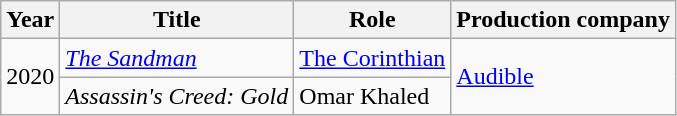<table class="wikitable sortable">
<tr>
<th>Year</th>
<th>Title</th>
<th>Role</th>
<th>Production company</th>
</tr>
<tr>
<td rowspan="2">2020</td>
<td><em><a href='#'>The Sandman</a></em></td>
<td><a href='#'>The Corinthian</a></td>
<td rowspan="2"><a href='#'>Audible</a></td>
</tr>
<tr>
<td><em>Assassin's Creed: Gold</em></td>
<td>Omar Khaled</td>
</tr>
</table>
